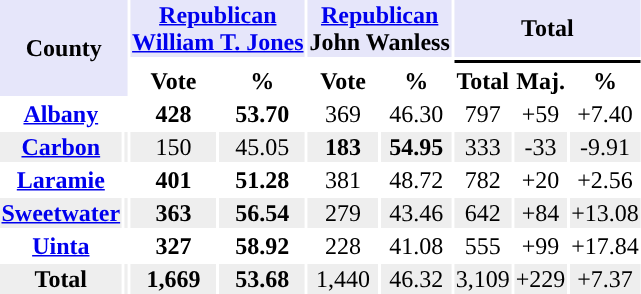<table class="toccolours sortable" style="text-align:center;">
<tr style="background:lavender">
<th rowspan="3" colspan="2">County</th>
<th colspan=2><a href='#'>Republican</a><br><a href='#'>William T. Jones</a></th>
<th colspan=2><a href='#'>Republican</a><br>John Wanless</th>
<th colspan=3>Total</th>
</tr>
<tr>
<th colspan=2 style="background-color:"></th>
<th colspan=2 style="background-color:"></th>
<th colspan=3 style="background-color:#000000"></th>
</tr>
<tr>
<th align="center">Vote</th>
<th align="center">%</th>
<th align="center">Vote</th>
<th align="center">%</th>
<th align="center">Total</th>
<th align="center">Maj.</th>
<th align="center">%</th>
</tr>
<tr>
<th><a href='#'>Albany</a></th>
<td style="background-color:"></td>
<td><strong>428</strong></td>
<td><strong>53.70	</strong></td>
<td>369</td>
<td>46.30</td>
<td>797</td>
<td>+59</td>
<td>+7.40</td>
</tr>
<tr style="background:#EEEEEE;">
<th><a href='#'>Carbon</a></th>
<td style="background-color:"></td>
<td>150</td>
<td>45.05</td>
<td><strong>183</strong></td>
<td><strong>54.95</strong></td>
<td>333</td>
<td>-33</td>
<td>-9.91</td>
</tr>
<tr>
<th><a href='#'>Laramie</a></th>
<td style="background-color:"></td>
<td><strong>401</strong></td>
<td><strong>51.28</strong></td>
<td>381</td>
<td>48.72</td>
<td>782</td>
<td>+20</td>
<td>+2.56</td>
</tr>
<tr style="background:#EEEEEE;">
<th><a href='#'>Sweetwater</a></th>
<td style="background-color:"></td>
<td><strong>363</strong></td>
<td><strong>56.54</strong></td>
<td>279</td>
<td>43.46</td>
<td>642</td>
<td>+84</td>
<td>+13.08</td>
</tr>
<tr>
<th><a href='#'>Uinta</a></th>
<td style="background-color:"></td>
<td><strong>327</strong></td>
<td><strong>58.92</strong></td>
<td>228</td>
<td>41.08</td>
<td>555</td>
<td>+99</td>
<td>+17.84</td>
</tr>
<tr style="background:#EEEEEE;">
<th>Total</th>
<td style="background-color:"></td>
<td><strong>1,669</strong></td>
<td><strong>53.68</strong></td>
<td>1,440</td>
<td>46.32</td>
<td>3,109</td>
<td>+229</td>
<td>+7.37</td>
</tr>
</table>
